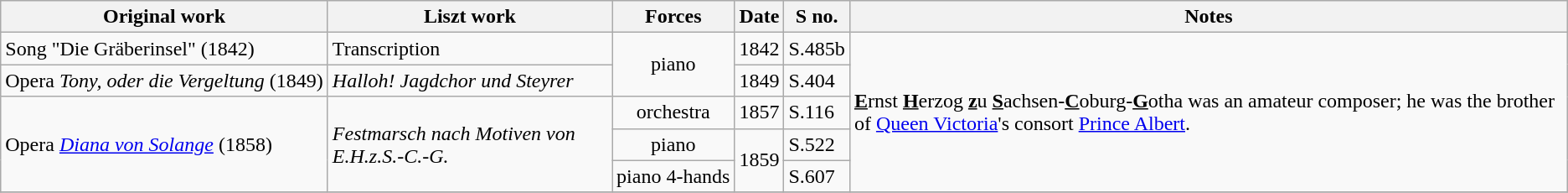<table class="wikitable">
<tr>
<th>Original work</th>
<th>Liszt work</th>
<th>Forces</th>
<th>Date</th>
<th>S no.</th>
<th>Notes</th>
</tr>
<tr>
<td>Song "Die Gräberinsel" (1842)</td>
<td>Transcription</td>
<td rowspan=2 style="text-align: center">piano</td>
<td>1842</td>
<td>S.485b</td>
<td rowspan=5><strong><u>E</u></strong>rnst <strong><u>H</u></strong>erzog <strong><u>z</u></strong>u <strong><u>S</u></strong>achsen-<strong><u>C</u></strong>oburg-<strong><u>G</u></strong>otha was an amateur composer; he was the brother of <a href='#'>Queen Victoria</a>'s consort <a href='#'>Prince Albert</a>.</td>
</tr>
<tr>
<td>Opera <em>Tony, oder die Vergeltung</em> (1849)</td>
<td><em>Halloh! Jagdchor und Steyrer</em></td>
<td>1849</td>
<td>S.404</td>
</tr>
<tr>
<td rowspan=3>Opera <em><a href='#'>Diana von Solange</a></em> (1858)</td>
<td rowspan=3><em>Festmarsch nach Motiven von E.H.z.S.-C.-G.</em></td>
<td style="text-align: center">orchestra</td>
<td>1857</td>
<td>S.116</td>
</tr>
<tr>
<td style="text-align: center">piano</td>
<td rowspan=2>1859</td>
<td>S.522</td>
</tr>
<tr>
<td style="text-align: center">piano 4‑hands</td>
<td>S.607</td>
</tr>
<tr>
</tr>
</table>
